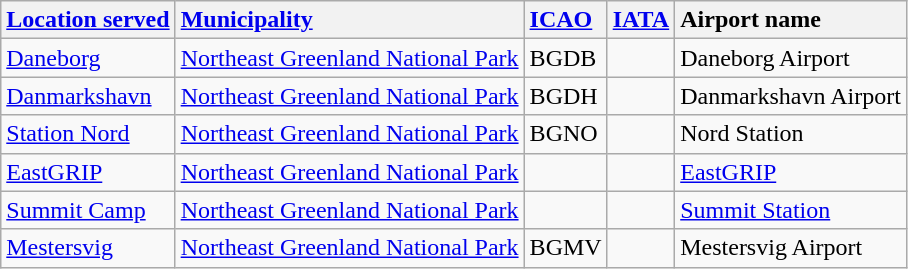<table class="wikitable sortable">
<tr valign=baseline>
<th style="text-align:left; white-space:nowrap;"><a href='#'>Location served</a></th>
<th style="text-align:left;"><a href='#'>Municipality</a></th>
<th style="text-align:left;"><a href='#'>ICAO</a></th>
<th style="text-align:left;"><a href='#'>IATA</a></th>
<th style="text-align:left; white-space:nowrap;">Airport name</th>
</tr>
<tr valign=top>
<td><a href='#'>Daneborg</a></td>
<td><a href='#'>Northeast Greenland National Park</a></td>
<td>BGDB</td>
<td></td>
<td>Daneborg Airport</td>
</tr>
<tr valign=top>
<td><a href='#'>Danmarkshavn</a></td>
<td><a href='#'>Northeast Greenland National Park</a></td>
<td>BGDH</td>
<td></td>
<td>Danmarkshavn Airport</td>
</tr>
<tr valign=top>
<td><a href='#'>Station Nord</a></td>
<td><a href='#'>Northeast Greenland National Park</a></td>
<td>BGNO</td>
<td></td>
<td>Nord Station</td>
</tr>
<tr valign=top>
<td><a href='#'>EastGRIP</a></td>
<td><a href='#'>Northeast Greenland National Park</a></td>
<td></td>
<td></td>
<td><a href='#'>EastGRIP</a></td>
</tr>
<tr valign=top>
<td><a href='#'>Summit Camp</a></td>
<td><a href='#'>Northeast Greenland National Park</a></td>
<td></td>
<td></td>
<td><a href='#'>Summit Station</a></td>
</tr>
<tr valign=top>
<td><a href='#'>Mestersvig</a></td>
<td><a href='#'>Northeast Greenland National Park</a></td>
<td>BGMV</td>
<td></td>
<td>Mestersvig Airport</td>
</tr>
</table>
